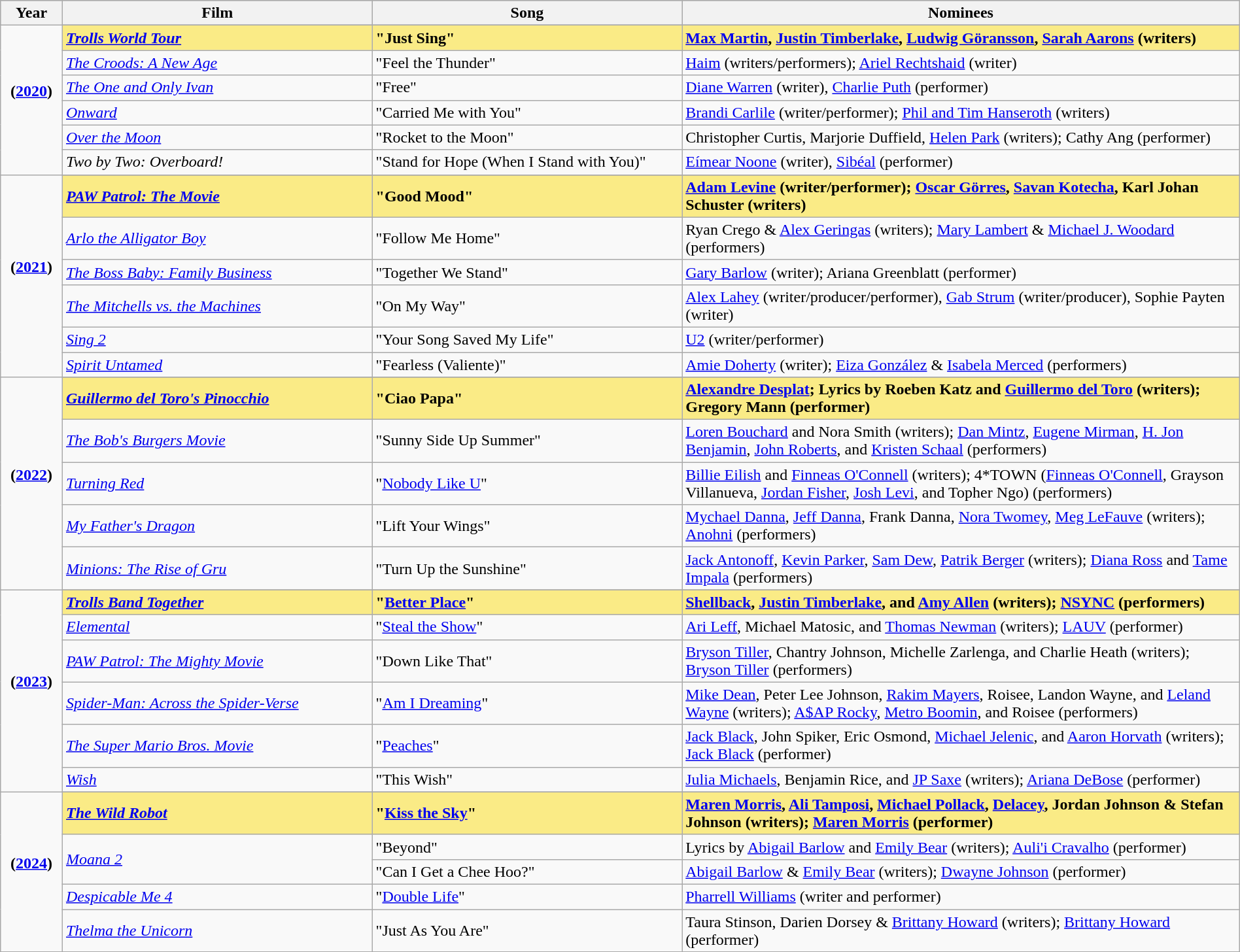<table class="wikitable" style="width:100%">
<tr bgcolor="#bebebe">
<th width="5%">Year</th>
<th width="25%">Film</th>
<th width="25%">Song</th>
<th width="45%">Nominees</th>
</tr>
<tr>
<td rowspan=7 style="text-align:center"><strong>(<a href='#'>2020</a>)</strong><br> <br></td>
</tr>
<tr style="background:#FAEB86">
<td><strong><em><a href='#'>Trolls World Tour</a></em></strong></td>
<td><strong>"Just Sing"</strong></td>
<td><strong><a href='#'>Max Martin</a>, <a href='#'>Justin Timberlake</a>, <a href='#'>Ludwig Göransson</a>, <a href='#'>Sarah Aarons</a> (writers)</strong></td>
</tr>
<tr>
<td><em><a href='#'>The Croods: A New Age</a></em></td>
<td>"Feel the Thunder"</td>
<td><a href='#'>Haim</a> (writers/performers); <a href='#'>Ariel Rechtshaid</a> (writer)</td>
</tr>
<tr>
<td><em><a href='#'>The One and Only Ivan</a></em></td>
<td>"Free"</td>
<td><a href='#'>Diane Warren</a> (writer), <a href='#'>Charlie Puth</a> (performer)</td>
</tr>
<tr>
<td><em><a href='#'>Onward</a></em></td>
<td>"Carried Me with You"</td>
<td><a href='#'>Brandi Carlile</a> (writer/performer); <a href='#'>Phil and Tim Hanseroth</a> (writers)</td>
</tr>
<tr>
<td><em><a href='#'>Over the Moon</a></em></td>
<td>"Rocket to the Moon"</td>
<td>Christopher Curtis, Marjorie Duffield, <a href='#'>Helen Park</a> (writers); Cathy Ang (performer)</td>
</tr>
<tr>
<td><em>Two by Two: Overboard!</em></td>
<td>"Stand for Hope (When I Stand with You)"</td>
<td><a href='#'>Eímear Noone</a> (writer), <a href='#'>Sibéal</a> (performer)</td>
</tr>
<tr>
<td rowspan=7 style="text-align:center"><strong>(<a href='#'>2021</a>)</strong><br> <br></td>
</tr>
<tr style="background:#FAEB86">
<td><strong><em><a href='#'>PAW Patrol: The Movie</a></em></strong></td>
<td><strong>"Good Mood"</strong></td>
<td><strong><a href='#'>Adam Levine</a> (writer/performer); <a href='#'>Oscar Görres</a>, <a href='#'>Savan Kotecha</a>, Karl Johan Schuster (writers)</strong></td>
</tr>
<tr>
<td><em><a href='#'>Arlo the Alligator Boy</a></em></td>
<td>"Follow Me Home"</td>
<td>Ryan Crego & <a href='#'>Alex Geringas</a> (writers); <a href='#'>Mary Lambert</a> & <a href='#'>Michael J. Woodard</a> (performers)</td>
</tr>
<tr>
<td><em><a href='#'>The Boss Baby: Family Business</a></em></td>
<td>"Together We Stand"</td>
<td><a href='#'>Gary Barlow</a> (writer); Ariana Greenblatt (performer)</td>
</tr>
<tr>
<td><em><a href='#'>The Mitchells vs. the Machines</a></em></td>
<td>"On My Way"</td>
<td><a href='#'>Alex Lahey</a> (writer/producer/performer), <a href='#'>Gab Strum</a> (writer/producer), Sophie Payten (writer)</td>
</tr>
<tr>
<td><em><a href='#'>Sing 2</a></em></td>
<td>"Your Song Saved My Life"</td>
<td><a href='#'>U2</a> (writer/performer)</td>
</tr>
<tr>
<td><em><a href='#'>Spirit Untamed</a></em></td>
<td>"Fearless (Valiente)"</td>
<td><a href='#'>Amie Doherty</a> (writer); <a href='#'>Eiza González</a> & <a href='#'>Isabela Merced</a> (performers)</td>
</tr>
<tr>
<td rowspan=6 style="text-align:center"><strong>(<a href='#'>2022</a>)</strong><br> <br></td>
</tr>
<tr style="background:#FAEB86">
<td><strong><em><a href='#'>Guillermo del Toro's Pinocchio</a></em></strong></td>
<td><strong>"Ciao Papa"</strong></td>
<td><strong><a href='#'>Alexandre Desplat</a>; Lyrics by Roeben Katz and <a href='#'>Guillermo del Toro</a> (writers); Gregory Mann (performer)</strong></td>
</tr>
<tr>
<td><em><a href='#'>The Bob's Burgers Movie</a></em></td>
<td>"Sunny Side Up Summer"</td>
<td><a href='#'>Loren Bouchard</a> and Nora Smith (writers); <a href='#'>Dan Mintz</a>, <a href='#'>Eugene Mirman</a>, <a href='#'>H. Jon Benjamin</a>, <a href='#'>John Roberts</a>, and <a href='#'>Kristen Schaal</a> (performers)</td>
</tr>
<tr>
<td><em><a href='#'>Turning Red</a></em></td>
<td>"<a href='#'>Nobody Like U</a>"</td>
<td><a href='#'>Billie Eilish</a> and <a href='#'>Finneas O'Connell</a> (writers); 4*TOWN (<a href='#'>Finneas O'Connell</a>, Grayson Villanueva, <a href='#'>Jordan Fisher</a>, <a href='#'>Josh Levi</a>, and Topher Ngo) (performers)</td>
</tr>
<tr>
<td><em><a href='#'>My Father's Dragon</a></em></td>
<td>"Lift Your Wings"</td>
<td><a href='#'>Mychael Danna</a>, <a href='#'>Jeff Danna</a>, Frank Danna, <a href='#'>Nora Twomey</a>, <a href='#'>Meg LeFauve</a> (writers); <a href='#'>Anohni</a> (performers)</td>
</tr>
<tr>
<td><em><a href='#'>Minions: The Rise of Gru</a></em></td>
<td>"Turn Up the Sunshine"</td>
<td><a href='#'>Jack Antonoff</a>, <a href='#'>Kevin Parker</a>, <a href='#'>Sam Dew</a>, <a href='#'>Patrik Berger</a> (writers); <a href='#'>Diana Ross</a> and <a href='#'>Tame Impala</a> (performers)</td>
</tr>
<tr>
<td rowspan=7 style="text-align:center"><strong>(<a href='#'>2023</a>)</strong><br> <br></td>
</tr>
<tr style="background:#FAEB86">
<td><strong><em><a href='#'>Trolls Band Together</a></em></strong></td>
<td><strong>"<a href='#'>Better Place</a>"</strong></td>
<td><strong><a href='#'>Shellback</a>, <a href='#'>Justin Timberlake</a>, and <a href='#'>Amy Allen</a> (writers); <a href='#'>NSYNC</a> (performers)</strong></td>
</tr>
<tr>
<td><em><a href='#'>Elemental</a></em></td>
<td>"<a href='#'>Steal the Show</a>"</td>
<td><a href='#'>Ari Leff</a>, Michael Matosic, and <a href='#'>Thomas Newman</a> (writers); <a href='#'>LAUV</a> (performer)</td>
</tr>
<tr>
<td><em><a href='#'>PAW Patrol: The Mighty Movie</a></em></td>
<td>"Down Like That"</td>
<td><a href='#'>Bryson Tiller</a>, Chantry Johnson, Michelle Zarlenga, and Charlie Heath (writers); <a href='#'>Bryson Tiller</a> (performers)</td>
</tr>
<tr>
<td><em><a href='#'>Spider-Man: Across the Spider-Verse</a></em></td>
<td>"<a href='#'>Am I Dreaming</a>"</td>
<td><a href='#'>Mike Dean</a>, Peter Lee Johnson, <a href='#'>Rakim Mayers</a>, Roisee, Landon Wayne, and <a href='#'>Leland Wayne</a> (writers); <a href='#'>A$AP Rocky</a>, <a href='#'>Metro Boomin</a>, and Roisee (performers)</td>
</tr>
<tr>
<td><em><a href='#'>The Super Mario Bros. Movie</a></em></td>
<td>"<a href='#'>Peaches</a>"</td>
<td><a href='#'>Jack Black</a>, John Spiker, Eric Osmond, <a href='#'>Michael Jelenic</a>, and <a href='#'>Aaron Horvath</a> (writers); <a href='#'>Jack Black</a> (performer)</td>
</tr>
<tr>
<td><em><a href='#'>Wish</a></em></td>
<td>"This Wish"</td>
<td><a href='#'>Julia Michaels</a>, Benjamin Rice, and <a href='#'>JP Saxe</a> (writers); <a href='#'>Ariana DeBose</a> (performer)</td>
</tr>
<tr>
<td rowspan="6" style="text-align:center"><strong>(<a href='#'>2024</a>)</strong><br> <br></td>
</tr>
<tr style="background:#FAEB86">
<td><strong><em><a href='#'>The Wild Robot</a></em></strong></td>
<td><strong>"<a href='#'>Kiss the Sky</a>"</strong></td>
<td><strong><a href='#'>Maren Morris</a>, <a href='#'>Ali Tamposi</a>, <a href='#'>Michael Pollack</a>, <a href='#'>Delacey</a>, Jordan Johnson & Stefan Johnson (writers); <a href='#'>Maren Morris</a> (performer)</strong></td>
</tr>
<tr>
<td rowspan="2"><em><a href='#'>Moana 2</a></em></td>
<td>"Beyond"</td>
<td>Lyrics by <a href='#'>Abigail Barlow</a> and <a href='#'>Emily Bear</a> (writers); <a href='#'>Auli'i Cravalho</a> (performer)</td>
</tr>
<tr>
<td>"Can I Get a Chee Hoo?"</td>
<td><a href='#'>Abigail Barlow</a> & <a href='#'>Emily Bear</a> (writers); <a href='#'>Dwayne Johnson</a> (performer)</td>
</tr>
<tr>
<td><em><a href='#'>Despicable Me 4</a></em></td>
<td>"<a href='#'>Double Life</a>"</td>
<td><a href='#'>Pharrell Williams</a> (writer and performer)</td>
</tr>
<tr>
<td><em><a href='#'>Thelma the Unicorn</a></em></td>
<td>"Just As You Are"</td>
<td>Taura Stinson, Darien Dorsey & <a href='#'>Brittany Howard</a> (writers); <a href='#'>Brittany Howard</a> (performer)</td>
</tr>
<tr>
</tr>
</table>
